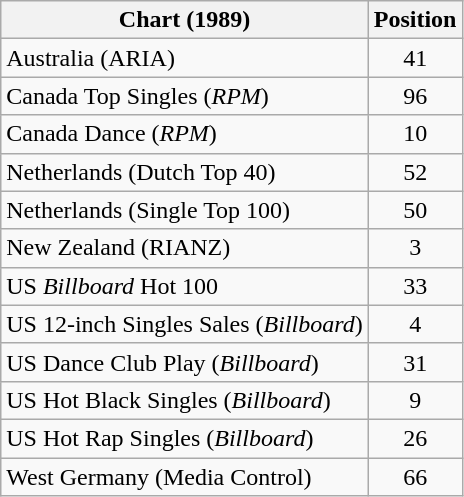<table class="wikitable sortable">
<tr>
<th>Chart (1989)</th>
<th>Position</th>
</tr>
<tr>
<td>Australia (ARIA)</td>
<td style="text-align:center;">41</td>
</tr>
<tr>
<td>Canada Top Singles (<em>RPM</em>)</td>
<td style="text-align:center;">96</td>
</tr>
<tr>
<td>Canada Dance (<em>RPM</em>)</td>
<td style="text-align:center;">10</td>
</tr>
<tr>
<td>Netherlands (Dutch Top 40)</td>
<td style="text-align:center;">52</td>
</tr>
<tr>
<td>Netherlands (Single Top 100)</td>
<td style="text-align:center;">50</td>
</tr>
<tr>
<td>New Zealand (RIANZ)</td>
<td style="text-align:center;">3</td>
</tr>
<tr>
<td>US <em>Billboard</em> Hot 100</td>
<td style="text-align:center;">33</td>
</tr>
<tr>
<td>US 12-inch Singles Sales (<em>Billboard</em>)</td>
<td style="text-align:center;">4</td>
</tr>
<tr>
<td>US Dance Club Play (<em>Billboard</em>)</td>
<td style="text-align:center;">31</td>
</tr>
<tr>
<td>US Hot Black Singles (<em>Billboard</em>)</td>
<td style="text-align:center;">9</td>
</tr>
<tr>
<td>US Hot Rap Singles (<em>Billboard</em>)</td>
<td style="text-align:center;">26</td>
</tr>
<tr>
<td>West Germany (Media Control)</td>
<td style="text-align:center;">66</td>
</tr>
</table>
